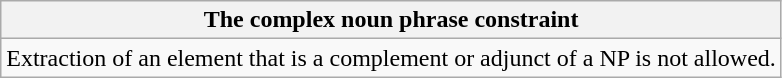<table class="wikitable">
<tr>
<th>The complex noun phrase constraint</th>
</tr>
<tr>
<td>Extraction of an element that is a complement or adjunct of a NP is not allowed.</td>
</tr>
</table>
